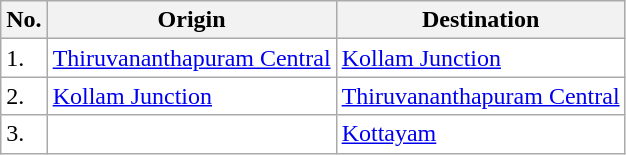<table class="wikitable sortable" style="background:#fff;">
<tr>
<th>No.</th>
<th>Origin</th>
<th>Destination</th>
</tr>
<tr>
<td>1.</td>
<td><a href='#'>Thiruvananthapuram Central</a></td>
<td><a href='#'>Kollam Junction</a></td>
</tr>
<tr>
<td>2.</td>
<td><a href='#'>Kollam Junction</a></td>
<td><a href='#'>Thiruvananthapuram Central</a></td>
</tr>
<tr>
<td>3.</td>
<td></td>
<td><a href='#'>Kottayam</a></td>
</tr>
</table>
